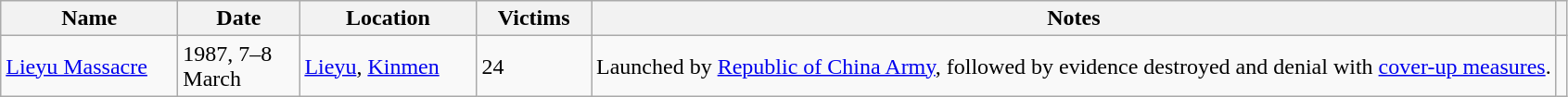<table class="sortable wikitable">
<tr>
<th style="width:120px;">Name</th>
<th style="width:80px;">Date</th>
<th style="width:120px;">Location</th>
<th style="width:75px;">Victims</th>
<th class="unsortable">Notes</th>
<th class="unsortable"></th>
</tr>
<tr>
<td><a href='#'>Lieyu Massacre</a></td>
<td>1987, 7–8 March</td>
<td><a href='#'>Lieyu</a>, <a href='#'>Kinmen</a></td>
<td>24</td>
<td>Launched by <a href='#'>Republic of China Army</a>, followed by evidence destroyed and denial with <a href='#'>cover-up measures</a>.</td>
<td></td>
</tr>
</table>
